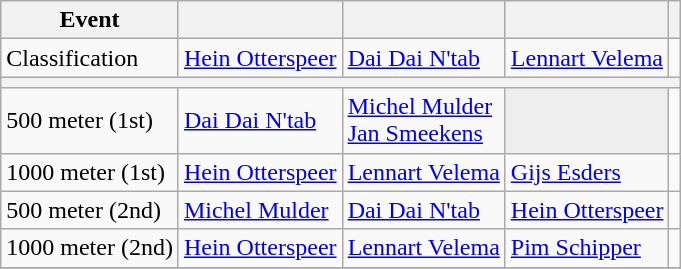<table class="wikitable">
<tr>
<th>Event</th>
<th></th>
<th></th>
<th></th>
<th></th>
</tr>
<tr>
<td>Classification</td>
<td><a href='#'>Hein Otterspeer</a></td>
<td><a href='#'>Dai Dai N'tab</a></td>
<td><a href='#'>Lennart Velema</a></td>
<td></td>
</tr>
<tr>
<th Colspan=5></th>
</tr>
<tr>
<td>500 meter (1st)</td>
<td><a href='#'>Dai Dai N'tab</a></td>
<td><a href='#'>Michel Mulder</a> <br> <a href='#'>Jan Smeekens</a></td>
<td bgcolor=#EEEEEE></td>
<td></td>
</tr>
<tr>
<td>1000 meter (1st)</td>
<td><a href='#'>Hein Otterspeer</a></td>
<td><a href='#'>Lennart Velema</a></td>
<td><a href='#'>Gijs Esders</a></td>
<td></td>
</tr>
<tr>
<td>500 meter (2nd)</td>
<td><a href='#'>Michel Mulder</a></td>
<td><a href='#'>Dai Dai N'tab</a></td>
<td><a href='#'>Hein Otterspeer</a></td>
<td></td>
</tr>
<tr>
<td>1000 meter (2nd)</td>
<td><a href='#'>Hein Otterspeer</a></td>
<td><a href='#'>Lennart Velema</a></td>
<td><a href='#'>Pim Schipper</a></td>
<td></td>
</tr>
<tr>
</tr>
</table>
